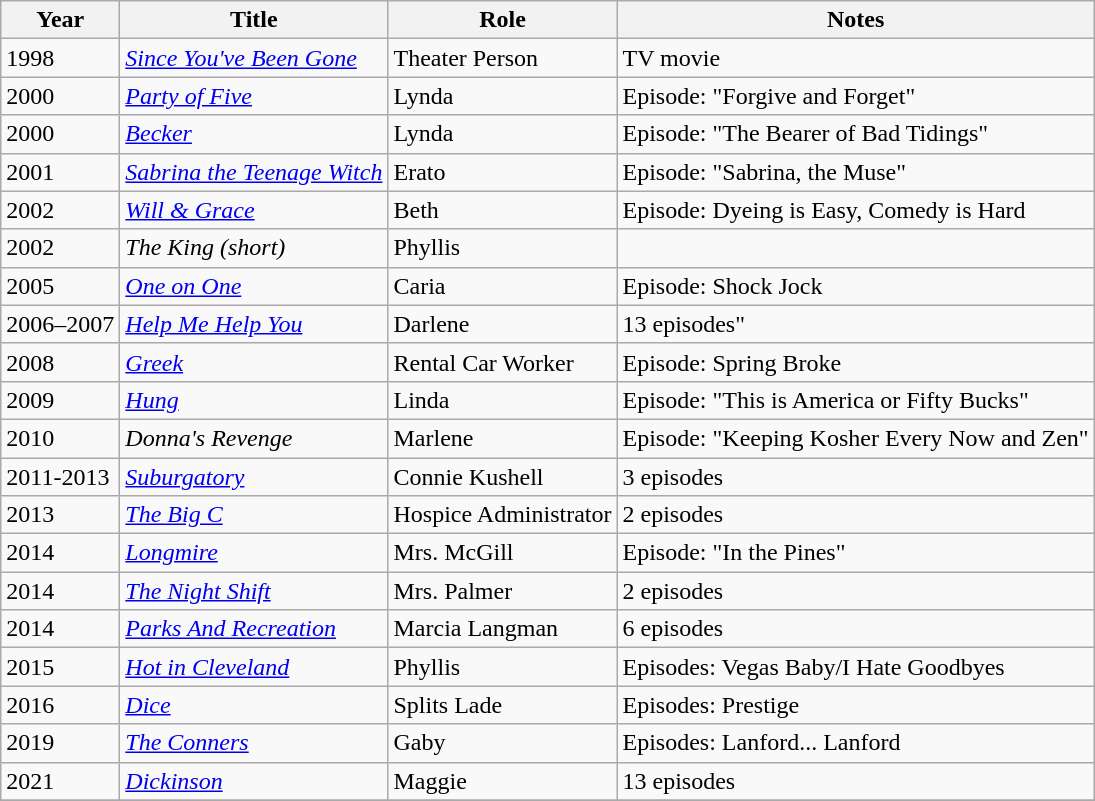<table class="wikitable sortable">
<tr>
<th>Year</th>
<th>Title</th>
<th>Role</th>
<th class="unsortable">Notes</th>
</tr>
<tr>
<td>1998</td>
<td><em><a href='#'>Since You've Been Gone</a></em></td>
<td>Theater Person</td>
<td>TV movie</td>
</tr>
<tr>
<td>2000</td>
<td><em><a href='#'>Party of Five</a></em></td>
<td>Lynda</td>
<td>Episode: "Forgive and Forget"</td>
</tr>
<tr>
<td>2000</td>
<td><em><a href='#'>Becker</a></em></td>
<td>Lynda</td>
<td>Episode: "The Bearer of Bad Tidings"</td>
</tr>
<tr>
<td>2001</td>
<td><em><a href='#'>Sabrina the Teenage Witch</a></em></td>
<td>Erato</td>
<td>Episode: "Sabrina, the Muse"</td>
</tr>
<tr>
<td>2002</td>
<td><em><a href='#'>Will & Grace</a></em></td>
<td>Beth</td>
<td>Episode: Dyeing is Easy, Comedy is Hard</td>
</tr>
<tr>
<td>2002</td>
<td><em>The King (short)</em></td>
<td>Phyllis</td>
<td></td>
</tr>
<tr>
<td>2005</td>
<td><em><a href='#'>One on One</a></em></td>
<td>Caria</td>
<td>Episode: Shock Jock</td>
</tr>
<tr>
<td>2006–2007</td>
<td><em><a href='#'>Help Me Help You</a></em></td>
<td>Darlene</td>
<td>13 episodes"</td>
</tr>
<tr>
<td>2008</td>
<td><em><a href='#'>Greek</a></em></td>
<td>Rental Car Worker</td>
<td>Episode: Spring Broke</td>
</tr>
<tr>
<td>2009</td>
<td><em><a href='#'>Hung</a></em></td>
<td>Linda</td>
<td>Episode: "This is America or Fifty Bucks"</td>
</tr>
<tr>
<td>2010</td>
<td><em>Donna's Revenge</em></td>
<td>Marlene</td>
<td>Episode: "Keeping Kosher Every Now and Zen"</td>
</tr>
<tr>
<td>2011-2013</td>
<td><em><a href='#'>Suburgatory</a></em></td>
<td>Connie Kushell</td>
<td>3 episodes</td>
</tr>
<tr>
<td>2013</td>
<td><em><a href='#'>The Big C</a></em></td>
<td>Hospice Administrator</td>
<td>2 episodes</td>
</tr>
<tr>
<td>2014</td>
<td><em><a href='#'>Longmire</a></em></td>
<td>Mrs. McGill</td>
<td>Episode: "In the Pines"</td>
</tr>
<tr>
<td>2014</td>
<td><em><a href='#'>The Night Shift</a></em></td>
<td>Mrs. Palmer</td>
<td>2 episodes</td>
</tr>
<tr>
<td>2014</td>
<td><em><a href='#'>Parks And Recreation</a></em></td>
<td>Marcia Langman</td>
<td>6 episodes</td>
</tr>
<tr>
<td>2015</td>
<td><em><a href='#'>Hot in Cleveland</a></em></td>
<td>Phyllis</td>
<td>Episodes: Vegas Baby/I Hate Goodbyes</td>
</tr>
<tr>
<td>2016</td>
<td><em><a href='#'>Dice</a></em></td>
<td>Splits Lade</td>
<td>Episodes: Prestige</td>
</tr>
<tr>
<td>2019</td>
<td><em><a href='#'>The Conners</a></em></td>
<td>Gaby</td>
<td>Episodes: Lanford... Lanford</td>
</tr>
<tr>
<td>2021</td>
<td><em><a href='#'>Dickinson</a></em></td>
<td>Maggie</td>
<td>13 episodes</td>
</tr>
<tr>
</tr>
</table>
